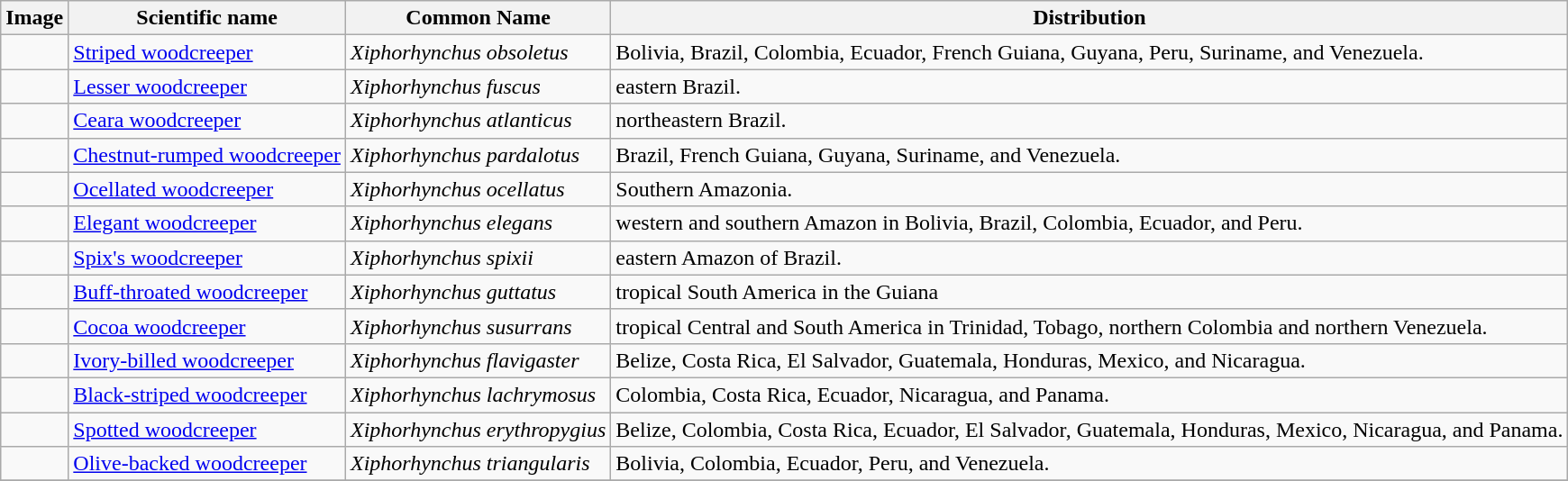<table class="wikitable">
<tr>
<th>Image</th>
<th>Scientific name</th>
<th>Common Name</th>
<th>Distribution</th>
</tr>
<tr>
<td></td>
<td><a href='#'>Striped woodcreeper</a></td>
<td><em>Xiphorhynchus obsoletus</em></td>
<td>Bolivia, Brazil, Colombia, Ecuador, French Guiana, Guyana, Peru, Suriname, and Venezuela.</td>
</tr>
<tr>
<td></td>
<td><a href='#'>Lesser woodcreeper</a></td>
<td><em>Xiphorhynchus fuscus</em></td>
<td>eastern Brazil.</td>
</tr>
<tr>
<td></td>
<td><a href='#'>Ceara woodcreeper</a></td>
<td><em>Xiphorhynchus atlanticus</em></td>
<td>northeastern Brazil.</td>
</tr>
<tr>
<td></td>
<td><a href='#'>Chestnut-rumped woodcreeper</a></td>
<td><em>Xiphorhynchus pardalotus</em></td>
<td>Brazil, French Guiana, Guyana, Suriname, and Venezuela.</td>
</tr>
<tr>
<td></td>
<td><a href='#'>Ocellated woodcreeper</a></td>
<td><em>Xiphorhynchus ocellatus</em></td>
<td>Southern Amazonia.</td>
</tr>
<tr>
<td></td>
<td><a href='#'>Elegant woodcreeper</a></td>
<td><em>Xiphorhynchus elegans</em></td>
<td>western and southern Amazon in Bolivia, Brazil, Colombia, Ecuador, and Peru.</td>
</tr>
<tr>
<td></td>
<td><a href='#'>Spix's woodcreeper</a></td>
<td><em>Xiphorhynchus spixii</em></td>
<td>eastern Amazon of Brazil.</td>
</tr>
<tr>
<td></td>
<td><a href='#'>Buff-throated woodcreeper</a></td>
<td><em>Xiphorhynchus guttatus</em></td>
<td>tropical South America in the Guiana</td>
</tr>
<tr>
<td></td>
<td><a href='#'>Cocoa woodcreeper</a></td>
<td><em>Xiphorhynchus susurrans</em></td>
<td>tropical Central and South America in Trinidad, Tobago, northern Colombia and northern Venezuela.</td>
</tr>
<tr>
<td></td>
<td><a href='#'>Ivory-billed woodcreeper</a></td>
<td><em>Xiphorhynchus flavigaster</em></td>
<td>Belize, Costa Rica, El Salvador, Guatemala, Honduras, Mexico, and Nicaragua.</td>
</tr>
<tr>
<td></td>
<td><a href='#'>Black-striped woodcreeper</a></td>
<td><em>Xiphorhynchus lachrymosus</em></td>
<td>Colombia, Costa Rica, Ecuador, Nicaragua, and Panama.</td>
</tr>
<tr>
<td></td>
<td><a href='#'>Spotted woodcreeper</a></td>
<td><em>Xiphorhynchus erythropygius</em></td>
<td>Belize, Colombia, Costa Rica, Ecuador, El Salvador, Guatemala, Honduras, Mexico, Nicaragua, and Panama.</td>
</tr>
<tr>
<td></td>
<td><a href='#'>Olive-backed woodcreeper</a></td>
<td><em>Xiphorhynchus triangularis</em></td>
<td>Bolivia, Colombia, Ecuador, Peru, and Venezuela.</td>
</tr>
<tr>
</tr>
</table>
